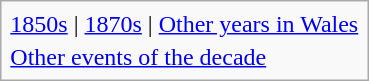<table class="infobox" id="toc">
<tr>
<td align="left"><a href='#'>1850s</a> | <a href='#'>1870s</a> | <a href='#'>Other years in Wales</a></td>
</tr>
<tr>
<td><a href='#'>Other events of the decade</a></td>
</tr>
</table>
